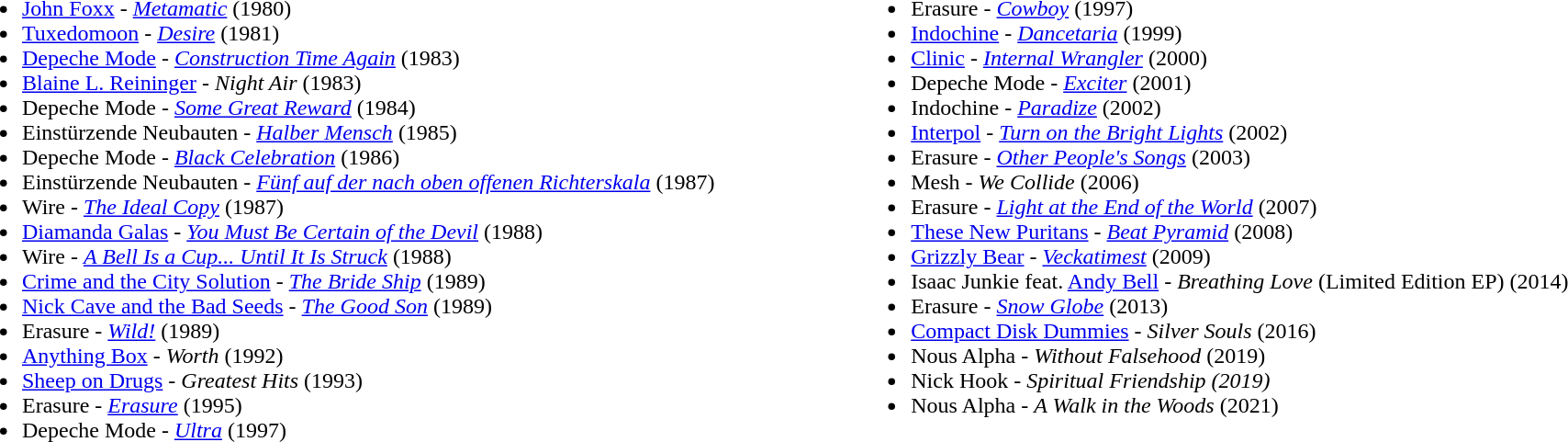<table border="0" cellpadding="1" cellspacing="3" width="100%">
<tr>
<td valign="top" width="*"><br><ul><li><a href='#'>John Foxx</a> - <em><a href='#'>Metamatic</a></em> (1980)</li><li><a href='#'>Tuxedomoon</a> - <em><a href='#'>Desire</a></em> (1981)</li><li><a href='#'>Depeche Mode</a> - <em><a href='#'>Construction Time Again</a></em> (1983)</li><li><a href='#'>Blaine L. Reininger</a> - <em>Night Air</em> (1983)</li><li>Depeche Mode - <em><a href='#'>Some Great Reward</a></em> (1984)</li><li>Einstürzende Neubauten - <em><a href='#'>Halber Mensch</a></em> (1985)</li><li>Depeche Mode - <em><a href='#'>Black Celebration</a></em> (1986)</li><li>Einstürzende Neubauten - <em><a href='#'>Fünf auf der nach oben offenen Richterskala</a></em> (1987)</li><li>Wire - <em><a href='#'>The Ideal Copy</a></em> (1987)</li><li><a href='#'>Diamanda Galas</a> - <em><a href='#'>You Must Be Certain of the Devil</a></em> (1988)</li><li>Wire - <em><a href='#'>A Bell Is a Cup... Until It Is Struck</a></em> (1988)</li><li><a href='#'>Crime and the City Solution</a> - <em><a href='#'>The Bride Ship</a></em> (1989)</li><li><a href='#'>Nick Cave and the Bad Seeds</a> - <em><a href='#'>The Good Son</a></em> (1989)</li><li>Erasure - <em><a href='#'>Wild!</a></em> (1989)</li><li><a href='#'>Anything Box</a> - <em>Worth</em> (1992)</li><li><a href='#'>Sheep on Drugs</a> - <em>Greatest Hits</em> (1993)</li><li>Erasure - <em><a href='#'>Erasure</a></em> (1995)</li><li>Depeche Mode - <em><a href='#'>Ultra</a></em> (1997)</li></ul></td>
<td valign="top" width="*"><br><ul><li>Erasure - <em><a href='#'>Cowboy</a></em> (1997)</li><li><a href='#'>Indochine</a> - <em><a href='#'>Dancetaria</a></em> (1999)</li><li><a href='#'>Clinic</a> - <em><a href='#'>Internal Wrangler</a></em> (2000)</li><li>Depeche Mode - <em><a href='#'>Exciter</a></em> (2001)</li><li>Indochine - <em><a href='#'>Paradize</a></em> (2002)</li><li><a href='#'>Interpol</a> - <em><a href='#'>Turn on the Bright Lights</a></em> (2002)</li><li>Erasure - <em><a href='#'>Other People's Songs</a></em> (2003)</li><li>Mesh - <em>We Collide</em> (2006)</li><li>Erasure - <em><a href='#'>Light at the End of the World</a></em> (2007)</li><li><a href='#'>These New Puritans</a> - <em><a href='#'>Beat Pyramid</a></em> (2008)</li><li><a href='#'>Grizzly Bear</a> - <em><a href='#'>Veckatimest</a></em> (2009)</li><li>Isaac Junkie feat. <a href='#'>Andy Bell</a> - <em>Breathing Love</em> (Limited Edition EP) (2014)</li><li>Erasure - <em><a href='#'>Snow Globe</a></em> (2013)</li><li><a href='#'>Compact Disk Dummies</a> - <em>Silver Souls</em> (2016)</li><li>Nous Alpha - <em>Without Falsehood</em> (2019)</li><li>Nick Hook - <em>Spiritual Friendship (2019)</em></li><li>Nous Alpha - <em>A Walk in the Woods</em> (2021)</li></ul></td>
</tr>
</table>
